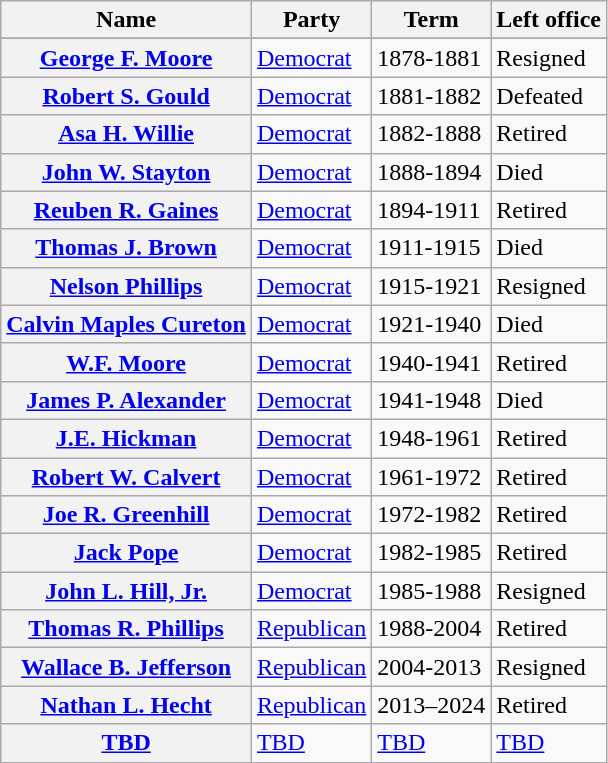<table class="wikitable">
<tr>
<th>Name</th>
<th>Party</th>
<th>Term</th>
<th>Left office</th>
</tr>
<tr>
</tr>
<tr>
<th><a href='#'>George F. Moore</a></th>
<td><a href='#'>Democrat</a></td>
<td>1878-1881</td>
<td>Resigned</td>
</tr>
<tr>
<th><a href='#'>Robert S. Gould</a></th>
<td><a href='#'>Democrat</a></td>
<td>1881-1882</td>
<td>Defeated</td>
</tr>
<tr>
<th><a href='#'>Asa H. Willie</a></th>
<td><a href='#'>Democrat</a></td>
<td>1882-1888</td>
<td>Retired</td>
</tr>
<tr>
<th><a href='#'>John W. Stayton</a></th>
<td><a href='#'>Democrat</a></td>
<td>1888-1894</td>
<td>Died</td>
</tr>
<tr>
<th><a href='#'>Reuben R. Gaines</a></th>
<td><a href='#'>Democrat</a></td>
<td>1894-1911</td>
<td>Retired</td>
</tr>
<tr>
<th><a href='#'>Thomas J. Brown</a></th>
<td><a href='#'>Democrat</a></td>
<td>1911-1915</td>
<td>Died</td>
</tr>
<tr>
<th><a href='#'>Nelson Phillips</a></th>
<td><a href='#'>Democrat</a></td>
<td>1915-1921</td>
<td>Resigned</td>
</tr>
<tr>
<th><a href='#'>Calvin Maples Cureton</a></th>
<td><a href='#'>Democrat</a></td>
<td>1921-1940</td>
<td>Died</td>
</tr>
<tr>
<th><a href='#'>W.F. Moore</a></th>
<td><a href='#'>Democrat</a></td>
<td>1940-1941</td>
<td>Retired</td>
</tr>
<tr>
<th><a href='#'>James P. Alexander</a></th>
<td><a href='#'>Democrat</a></td>
<td>1941-1948</td>
<td>Died</td>
</tr>
<tr>
<th><a href='#'>J.E. Hickman</a></th>
<td><a href='#'>Democrat</a></td>
<td>1948-1961</td>
<td>Retired</td>
</tr>
<tr>
<th><a href='#'>Robert W. Calvert</a></th>
<td><a href='#'>Democrat</a></td>
<td>1961-1972</td>
<td>Retired</td>
</tr>
<tr>
<th><a href='#'>Joe R. Greenhill</a></th>
<td><a href='#'>Democrat</a></td>
<td>1972-1982</td>
<td>Retired</td>
</tr>
<tr>
<th><a href='#'>Jack Pope</a></th>
<td><a href='#'>Democrat</a></td>
<td>1982-1985</td>
<td>Retired</td>
</tr>
<tr>
<th><a href='#'>John L. Hill, Jr.</a></th>
<td><a href='#'>Democrat</a></td>
<td>1985-1988</td>
<td>Resigned</td>
</tr>
<tr>
<th><a href='#'>Thomas R. Phillips</a></th>
<td><a href='#'>Republican</a></td>
<td>1988-2004</td>
<td>Retired</td>
</tr>
<tr>
<th><a href='#'>Wallace B. Jefferson</a></th>
<td><a href='#'>Republican</a></td>
<td>2004-2013</td>
<td>Resigned</td>
</tr>
<tr>
<th><a href='#'>Nathan L. Hecht</a></th>
<td><a href='#'>Republican</a></td>
<td>2013–2024</td>
<td>Retired</td>
</tr>
<tr>
<th><a href='#'>TBD</a></th>
<td><a href='#'>TBD</a></td>
<td><a href='#'>TBD</a></td>
<td><a href='#'>TBD</a></td>
</tr>
</table>
